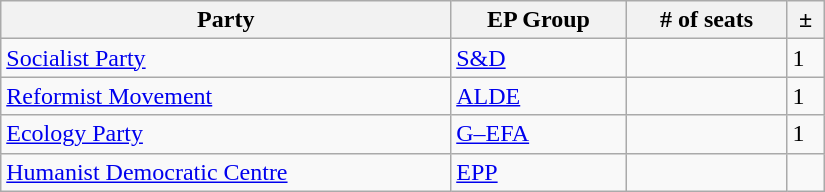<table class="wikitable" style="width:550px;">
<tr>
<th>Party</th>
<th>EP Group</th>
<th># of seats</th>
<th>±</th>
</tr>
<tr>
<td> <a href='#'>Socialist Party</a></td>
<td> <a href='#'>S&D</a></td>
<td></td>
<td> 1</td>
</tr>
<tr>
<td> <a href='#'>Reformist Movement</a></td>
<td> <a href='#'>ALDE</a></td>
<td></td>
<td> 1</td>
</tr>
<tr>
<td> <a href='#'>Ecology Party</a></td>
<td> <a href='#'>G–EFA</a></td>
<td></td>
<td> 1</td>
</tr>
<tr>
<td> <a href='#'>Humanist Democratic Centre</a></td>
<td> <a href='#'>EPP</a></td>
<td></td>
<td></td>
</tr>
</table>
